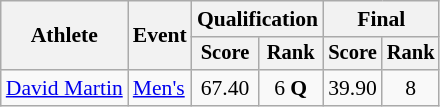<table class="wikitable" style="font-size:90%">
<tr>
<th rowspan="2">Athlete</th>
<th rowspan="2">Event</th>
<th colspan="2">Qualification</th>
<th colspan="2">Final</th>
</tr>
<tr style="font-size:95%">
<th>Score</th>
<th>Rank</th>
<th>Score</th>
<th>Rank</th>
</tr>
<tr align=center>
<td align=left><a href='#'>David Martin</a></td>
<td align=left><a href='#'>Men's</a></td>
<td>67.40</td>
<td>6 <strong>Q</strong></td>
<td>39.90</td>
<td>8</td>
</tr>
</table>
